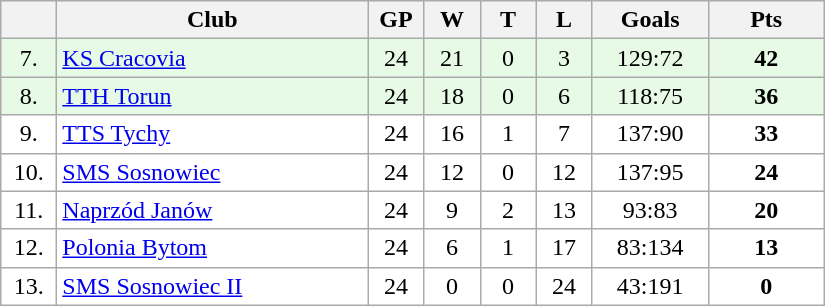<table class="wikitable">
<tr>
<th width="30"></th>
<th width="200">Club</th>
<th width="30">GP</th>
<th width="30">W</th>
<th width="30">T</th>
<th width="30">L</th>
<th width="70">Goals</th>
<th width="70">Pts</th>
</tr>
<tr bgcolor="#e6fae6" align="center">
<td>7.</td>
<td align="left"><a href='#'>KS Cracovia</a></td>
<td>24</td>
<td>21</td>
<td>0</td>
<td>3</td>
<td>129:72</td>
<td><strong>42</strong></td>
</tr>
<tr bgcolor="#e6fae6" align="center">
<td>8.</td>
<td align="left"><a href='#'>TTH Torun</a></td>
<td>24</td>
<td>18</td>
<td>0</td>
<td>6</td>
<td>118:75</td>
<td><strong>36</strong></td>
</tr>
<tr bgcolor="#FFFFFF" align="center">
<td>9.</td>
<td align="left"><a href='#'>TTS Tychy</a></td>
<td>24</td>
<td>16</td>
<td>1</td>
<td>7</td>
<td>137:90</td>
<td><strong>33</strong></td>
</tr>
<tr bgcolor="#FFFFFF" align="center">
<td>10.</td>
<td align="left"><a href='#'>SMS Sosnowiec</a></td>
<td>24</td>
<td>12</td>
<td>0</td>
<td>12</td>
<td>137:95</td>
<td><strong>24</strong></td>
</tr>
<tr bgcolor="#FFFFFF" align="center">
<td>11.</td>
<td align="left"><a href='#'>Naprzód Janów</a></td>
<td>24</td>
<td>9</td>
<td>2</td>
<td>13</td>
<td>93:83</td>
<td><strong>20</strong></td>
</tr>
<tr bgcolor="#FFFFFF" align="center">
<td>12.</td>
<td align="left"><a href='#'>Polonia Bytom</a></td>
<td>24</td>
<td>6</td>
<td>1</td>
<td>17</td>
<td>83:134</td>
<td><strong>13</strong></td>
</tr>
<tr bgcolor="#FFFFFF" align="center">
<td>13.</td>
<td align="left"><a href='#'>SMS Sosnowiec II</a></td>
<td>24</td>
<td>0</td>
<td>0</td>
<td>24</td>
<td>43:191</td>
<td><strong>0</strong></td>
</tr>
</table>
